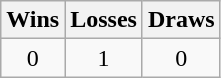<table class="wikitable">
<tr>
<th>Wins</th>
<th>Losses</th>
<th>Draws</th>
</tr>
<tr>
<td align=center>0</td>
<td align=center>1</td>
<td align=center>0</td>
</tr>
</table>
